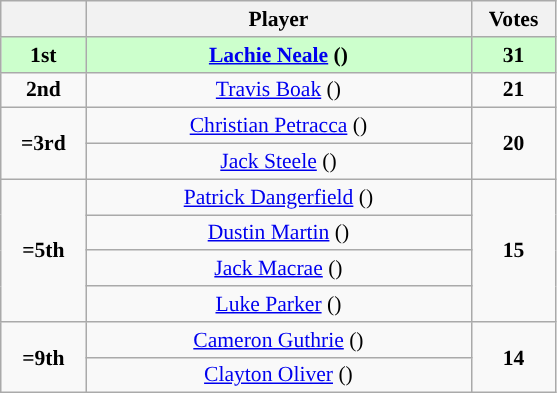<table class="wikitable" style="text-align: center; font-size: 90%;">
<tr>
<th style="width:50px;"></th>
<th style="width:250px;">Player</th>
<th style="width:50px;">Votes</th>
</tr>
<tr style="background:#cfc;">
<td><strong>1st</strong></td>
<td><strong><a href='#'>Lachie Neale</a> ()</strong></td>
<td><strong>31</strong></td>
</tr>
<tr>
<td><strong>2nd</strong></td>
<td><a href='#'>Travis Boak</a> ()</td>
<td><strong>21</strong></td>
</tr>
<tr>
<td rowspan=2><strong>=3rd</strong></td>
<td><a href='#'>Christian Petracca</a> ()</td>
<td rowspan="2"><strong>20</strong></td>
</tr>
<tr>
<td><a href='#'>Jack Steele</a> ()</td>
</tr>
<tr>
<td rowspan=4><strong>=5th</strong></td>
<td><a href='#'>Patrick Dangerfield</a> ()</td>
<td rowspan="4"><strong>15</strong></td>
</tr>
<tr>
<td><a href='#'>Dustin Martin</a> ()</td>
</tr>
<tr>
<td><a href='#'>Jack Macrae</a> ()</td>
</tr>
<tr>
<td><a href='#'>Luke Parker</a> ()</td>
</tr>
<tr>
<td rowspan=2><strong>=9th</strong></td>
<td><a href='#'>Cameron Guthrie</a> ()</td>
<td rowspan="2"><strong>14</strong></td>
</tr>
<tr>
<td><a href='#'>Clayton Oliver</a> ()</td>
</tr>
</table>
